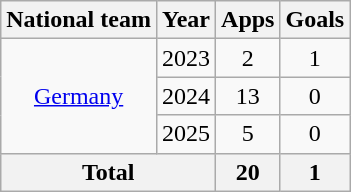<table class="wikitable" style="text-align:center">
<tr>
<th>National team</th>
<th>Year</th>
<th>Apps</th>
<th>Goals</th>
</tr>
<tr>
<td rowspan=3><a href='#'>Germany</a></td>
<td>2023</td>
<td>2</td>
<td>1</td>
</tr>
<tr>
<td>2024</td>
<td>13</td>
<td>0</td>
</tr>
<tr>
<td>2025</td>
<td>5</td>
<td>0</td>
</tr>
<tr>
<th colspan="2">Total</th>
<th>20</th>
<th>1</th>
</tr>
</table>
